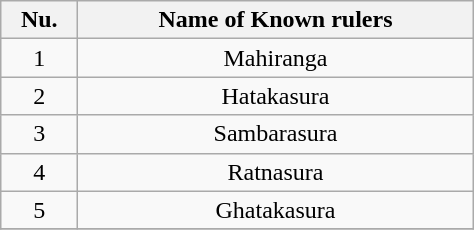<table class="wikitable" style="text-align:center; width:25%;" align="center">
<tr>
<th>Nu.</th>
<th>Name of Known rulers</th>
</tr>
<tr>
<td>1</td>
<td>Mahiranga</td>
</tr>
<tr>
<td>2</td>
<td>Hatakasura</td>
</tr>
<tr>
<td>3</td>
<td>Sambarasura</td>
</tr>
<tr>
<td>4</td>
<td>Ratnasura</td>
</tr>
<tr>
<td>5</td>
<td>Ghatakasura</td>
</tr>
<tr>
</tr>
</table>
